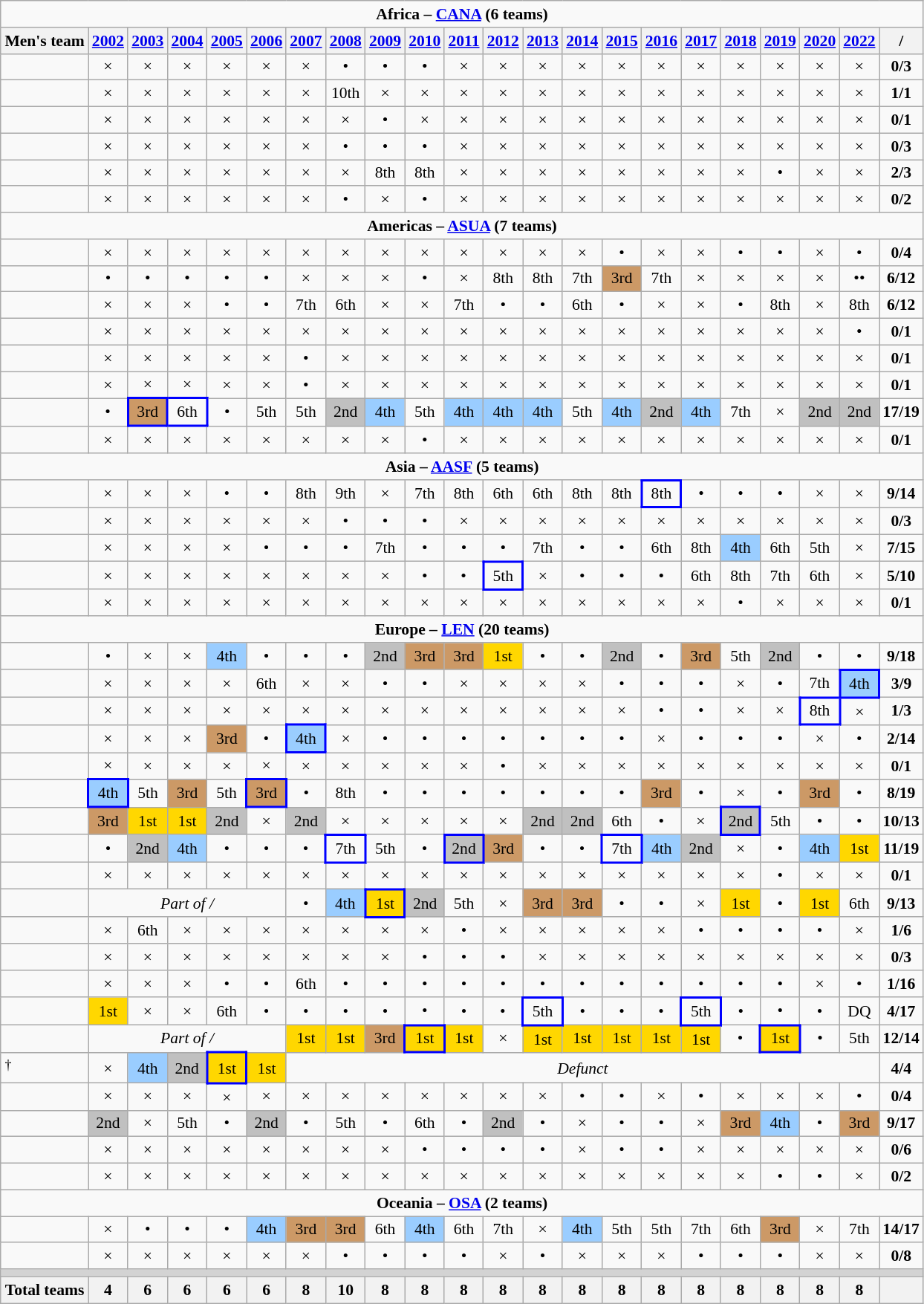<table class="wikitable" style="text-align: center; font-size: 90%; margin-left: 1em;">
<tr>
<td colspan=22><strong>Africa – <a href='#'>CANA</a> (6 teams)</strong></td>
</tr>
<tr>
<th>Men's team</th>
<th><a href='#'>2002</a></th>
<th><a href='#'>2003</a></th>
<th><a href='#'>2004</a></th>
<th><a href='#'>2005</a></th>
<th><a href='#'>2006</a></th>
<th><a href='#'>2007</a></th>
<th><a href='#'>2008</a></th>
<th><a href='#'>2009</a></th>
<th><a href='#'>2010</a></th>
<th><a href='#'>2011</a></th>
<th><a href='#'>2012</a></th>
<th><a href='#'>2013</a></th>
<th><a href='#'>2014</a></th>
<th><a href='#'>2015</a></th>
<th><a href='#'>2016</a></th>
<th><a href='#'>2017</a></th>
<th><a href='#'>2018</a></th>
<th><a href='#'>2019</a></th>
<th><a href='#'>2020</a></th>
<th><a href='#'>2022</a></th>
<th> / </th>
</tr>
<tr>
<td align=left></td>
<td>×</td>
<td>×</td>
<td>×</td>
<td>×</td>
<td>×</td>
<td>×</td>
<td>•</td>
<td>•</td>
<td>•</td>
<td>×</td>
<td>×</td>
<td>×</td>
<td>×</td>
<td>×</td>
<td>×</td>
<td>×</td>
<td>×</td>
<td>×</td>
<td>×</td>
<td>×</td>
<td><strong>0/3</strong></td>
</tr>
<tr>
<td align=left></td>
<td>×</td>
<td>×</td>
<td>×</td>
<td>×</td>
<td>×</td>
<td>×</td>
<td>10th</td>
<td>×</td>
<td>×</td>
<td>×</td>
<td>×</td>
<td>×</td>
<td>×</td>
<td>×</td>
<td>×</td>
<td>×</td>
<td>×</td>
<td>×</td>
<td>×</td>
<td>×</td>
<td><strong>1/1</strong></td>
</tr>
<tr>
<td align=left></td>
<td>×</td>
<td>×</td>
<td>×</td>
<td>×</td>
<td>×</td>
<td>×</td>
<td>×</td>
<td>•</td>
<td>×</td>
<td>×</td>
<td>×</td>
<td>×</td>
<td>×</td>
<td>×</td>
<td>×</td>
<td>×</td>
<td>×</td>
<td>×</td>
<td>×</td>
<td>×</td>
<td><strong>0/1</strong></td>
</tr>
<tr>
<td align=left></td>
<td>×</td>
<td>×</td>
<td>×</td>
<td>×</td>
<td>×</td>
<td>×</td>
<td>•</td>
<td>•</td>
<td>•</td>
<td>×</td>
<td>×</td>
<td>×</td>
<td>×</td>
<td>×</td>
<td>×</td>
<td>×</td>
<td>×</td>
<td>×</td>
<td>×</td>
<td>×</td>
<td><strong>0/3</strong></td>
</tr>
<tr>
<td align=left></td>
<td>×</td>
<td>×</td>
<td>×</td>
<td>×</td>
<td>×</td>
<td>×</td>
<td>×</td>
<td>8th</td>
<td>8th</td>
<td>×</td>
<td>×</td>
<td>×</td>
<td>×</td>
<td>×</td>
<td>×</td>
<td>×</td>
<td>×</td>
<td>•</td>
<td>×</td>
<td>×</td>
<td><strong>2/3</strong></td>
</tr>
<tr>
<td align=left></td>
<td>×</td>
<td>×</td>
<td>×</td>
<td>×</td>
<td>×</td>
<td>×</td>
<td>•</td>
<td>×</td>
<td>•</td>
<td>×</td>
<td>×</td>
<td>×</td>
<td>×</td>
<td>×</td>
<td>×</td>
<td>×</td>
<td>×</td>
<td>×</td>
<td>×</td>
<td>×</td>
<td><strong>0/2</strong></td>
</tr>
<tr>
<td colspan=22><strong>Americas – <a href='#'>ASUA</a> (7 teams)</strong></td>
</tr>
<tr>
<td align=left></td>
<td>×</td>
<td>×</td>
<td>×</td>
<td>×</td>
<td>×</td>
<td>×</td>
<td>×</td>
<td>×</td>
<td>×</td>
<td>×</td>
<td>×</td>
<td>×</td>
<td>×</td>
<td>•</td>
<td>×</td>
<td>×</td>
<td>•</td>
<td>•</td>
<td>×</td>
<td>•</td>
<td><strong>0/4</strong></td>
</tr>
<tr>
<td align=left></td>
<td>•</td>
<td>•</td>
<td>•</td>
<td>•</td>
<td>•</td>
<td>×</td>
<td>×</td>
<td>×</td>
<td>•</td>
<td>×</td>
<td>8th</td>
<td>8th</td>
<td>7th</td>
<td bgcolor=cc9966>3rd</td>
<td>7th</td>
<td>×</td>
<td>×</td>
<td>×</td>
<td>×</td>
<td>••</td>
<td><strong>6/12</strong></td>
</tr>
<tr>
<td align=left></td>
<td>×</td>
<td>×</td>
<td>×</td>
<td>•</td>
<td>•</td>
<td>7th</td>
<td>6th</td>
<td>×</td>
<td>×</td>
<td>7th</td>
<td>•</td>
<td>•</td>
<td>6th</td>
<td>•</td>
<td>×</td>
<td>×</td>
<td>•</td>
<td>8th</td>
<td>×</td>
<td>8th</td>
<td><strong>6/12</strong></td>
</tr>
<tr>
<td align=left></td>
<td>×</td>
<td>×</td>
<td>×</td>
<td>×</td>
<td>×</td>
<td>×</td>
<td>×</td>
<td>×</td>
<td>×</td>
<td>×</td>
<td>×</td>
<td>×</td>
<td>×</td>
<td>×</td>
<td>×</td>
<td>×</td>
<td>×</td>
<td>×</td>
<td>×</td>
<td>•</td>
<td><strong>0/1</strong></td>
</tr>
<tr>
<td align=left></td>
<td>×</td>
<td>×</td>
<td>×</td>
<td>×</td>
<td>×</td>
<td>•</td>
<td>×</td>
<td>×</td>
<td>×</td>
<td>×</td>
<td>×</td>
<td>×</td>
<td>×</td>
<td>×</td>
<td>×</td>
<td>×</td>
<td>×</td>
<td>×</td>
<td>×</td>
<td>×</td>
<td><strong>0/1</strong></td>
</tr>
<tr>
<td align=left></td>
<td>×</td>
<td>×</td>
<td>×</td>
<td>×</td>
<td>×</td>
<td>•</td>
<td>×</td>
<td>×</td>
<td>×</td>
<td>×</td>
<td>×</td>
<td>×</td>
<td>×</td>
<td>×</td>
<td>×</td>
<td>×</td>
<td>×</td>
<td>×</td>
<td>×</td>
<td>×</td>
<td><strong>0/1</strong></td>
</tr>
<tr>
<td align=left></td>
<td>•</td>
<td style="border: 2px solid blue; background-color: #cc9966;">3rd</td>
<td style="border: 2px solid blue">6th</td>
<td>•</td>
<td>5th</td>
<td>5th</td>
<td bgcolor=silver>2nd</td>
<td bgcolor=9acdff>4th</td>
<td>5th</td>
<td bgcolor=9acdff>4th</td>
<td bgcolor=9acdff>4th</td>
<td bgcolor=9acdff>4th</td>
<td>5th</td>
<td bgcolor=9acdff>4th</td>
<td bgcolor=silver>2nd</td>
<td bgcolor=9acdff>4th</td>
<td>7th</td>
<td>×</td>
<td bgcolor=silver>2nd</td>
<td bgcolor=silver>2nd</td>
<td><strong>17/19</strong></td>
</tr>
<tr>
<td align=left></td>
<td>×</td>
<td>×</td>
<td>×</td>
<td>×</td>
<td>×</td>
<td>×</td>
<td>×</td>
<td>×</td>
<td>•</td>
<td>×</td>
<td>×</td>
<td>×</td>
<td>×</td>
<td>×</td>
<td>×</td>
<td>×</td>
<td>×</td>
<td>×</td>
<td>×</td>
<td>×</td>
<td><strong>0/1</strong></td>
</tr>
<tr>
<td colspan=22><strong>Asia – <a href='#'>AASF</a> (5 teams)</strong></td>
</tr>
<tr>
<td align=left></td>
<td>×</td>
<td>×</td>
<td>×</td>
<td>•</td>
<td>•</td>
<td>8th</td>
<td>9th</td>
<td>×</td>
<td>7th</td>
<td>8th</td>
<td>6th</td>
<td>6th</td>
<td>8th</td>
<td>8th</td>
<td style="border: 2px solid blue">8th</td>
<td>•</td>
<td>•</td>
<td>•</td>
<td>×</td>
<td>×</td>
<td><strong>9/14</strong></td>
</tr>
<tr>
<td align=left></td>
<td>×</td>
<td>×</td>
<td>×</td>
<td>×</td>
<td>×</td>
<td>×</td>
<td>•</td>
<td>•</td>
<td>•</td>
<td>×</td>
<td>×</td>
<td>×</td>
<td>×</td>
<td>×</td>
<td>×</td>
<td>×</td>
<td>×</td>
<td>×</td>
<td>×</td>
<td>×</td>
<td><strong>0/3</strong></td>
</tr>
<tr>
<td align=left></td>
<td>×</td>
<td>×</td>
<td>×</td>
<td>×</td>
<td>•</td>
<td>•</td>
<td>•</td>
<td>7th</td>
<td>•</td>
<td>•</td>
<td>•</td>
<td>7th</td>
<td>•</td>
<td>•</td>
<td>6th</td>
<td>8th</td>
<td bgcolor=9acdff>4th</td>
<td>6th</td>
<td>5th</td>
<td>×</td>
<td><strong>7/15</strong></td>
</tr>
<tr>
<td align=left></td>
<td>×</td>
<td>×</td>
<td>×</td>
<td>×</td>
<td>×</td>
<td>×</td>
<td>×</td>
<td>×</td>
<td>•</td>
<td>•</td>
<td style="border: 2px solid blue">5th</td>
<td>×</td>
<td>•</td>
<td>•</td>
<td>•</td>
<td>6th</td>
<td>8th</td>
<td>7th</td>
<td>6th</td>
<td>×</td>
<td><strong>5/10</strong></td>
</tr>
<tr>
<td align=left></td>
<td>×</td>
<td>×</td>
<td>×</td>
<td>×</td>
<td>×</td>
<td>×</td>
<td>×</td>
<td>×</td>
<td>×</td>
<td>×</td>
<td>×</td>
<td>×</td>
<td>×</td>
<td>×</td>
<td>×</td>
<td>×</td>
<td>•</td>
<td>×</td>
<td>×</td>
<td>×</td>
<td><strong>0/1</strong></td>
</tr>
<tr>
<td colspan=22><strong>Europe – <a href='#'>LEN</a> (20 teams)</strong></td>
</tr>
<tr>
<td align=left></td>
<td>•</td>
<td>×</td>
<td>×</td>
<td bgcolor=9acdff>4th</td>
<td>•</td>
<td>•</td>
<td>•</td>
<td bgcolor=silver>2nd</td>
<td bgcolor=cc9966>3rd</td>
<td bgcolor=cc9966>3rd</td>
<td bgcolor=gold>1st</td>
<td>•</td>
<td>•</td>
<td bgcolor=silver>2nd</td>
<td>•</td>
<td bgcolor=cc9966>3rd</td>
<td>5th</td>
<td bgcolor=silver>2nd</td>
<td>•</td>
<td>•</td>
<td><strong>9/18</strong></td>
</tr>
<tr>
<td align=left></td>
<td>×</td>
<td>×</td>
<td>×</td>
<td>×</td>
<td>6th</td>
<td>×</td>
<td>×</td>
<td>•</td>
<td>•</td>
<td>×</td>
<td>×</td>
<td>×</td>
<td>×</td>
<td>•</td>
<td>•</td>
<td>•</td>
<td>×</td>
<td>•</td>
<td>7th</td>
<td style="border: 2px solid blue" bgcolor=9acdff>4th</td>
<td><strong>3/9</strong></td>
</tr>
<tr>
<td align=left></td>
<td>×</td>
<td>×</td>
<td>×</td>
<td>×</td>
<td>×</td>
<td>×</td>
<td>×</td>
<td>×</td>
<td>×</td>
<td>×</td>
<td>×</td>
<td>×</td>
<td>×</td>
<td>×</td>
<td>•</td>
<td>•</td>
<td>×</td>
<td>×</td>
<td style="border: 2px solid blue">8th</td>
<td>×</td>
<td><strong>1/3</strong></td>
</tr>
<tr>
<td align=left></td>
<td>×</td>
<td>×</td>
<td>×</td>
<td bgcolor=cc9966>3rd</td>
<td>•</td>
<td style="border: 2px solid blue; background-color: #9acdff;">4th</td>
<td>×</td>
<td>•</td>
<td>•</td>
<td>•</td>
<td>•</td>
<td>•</td>
<td>•</td>
<td>•</td>
<td>×</td>
<td>•</td>
<td>•</td>
<td>•</td>
<td>×</td>
<td>•</td>
<td><strong>2/14</strong></td>
</tr>
<tr>
<td align=left></td>
<td>×</td>
<td>×</td>
<td>×</td>
<td>×</td>
<td>×</td>
<td>×</td>
<td>×</td>
<td>×</td>
<td>×</td>
<td>×</td>
<td>•</td>
<td>×</td>
<td>×</td>
<td>×</td>
<td>×</td>
<td>×</td>
<td>×</td>
<td>×</td>
<td>×</td>
<td>×</td>
<td><strong>0/1</strong></td>
</tr>
<tr>
<td align=left></td>
<td style="border: 2px solid blue; background-color: #9acdff;">4th</td>
<td>5th</td>
<td bgcolor=cc9966>3rd</td>
<td>5th</td>
<td style="border: 2px solid blue; background-color: #cc9966;">3rd</td>
<td>•</td>
<td>8th</td>
<td>•</td>
<td>•</td>
<td>•</td>
<td>•</td>
<td>•</td>
<td>•</td>
<td>•</td>
<td bgcolor=cc9966>3rd</td>
<td>•</td>
<td>×</td>
<td>•</td>
<td bgcolor=cc9966>3rd</td>
<td>•</td>
<td><strong>8/19</strong></td>
</tr>
<tr>
<td align=left></td>
<td bgcolor=cc9966>3rd</td>
<td bgcolor=gold>1st</td>
<td bgcolor=gold>1st</td>
<td bgcolor=silver>2nd</td>
<td>×</td>
<td bgcolor=silver>2nd</td>
<td>×</td>
<td>×</td>
<td>×</td>
<td>×</td>
<td>×</td>
<td bgcolor=silver>2nd</td>
<td bgcolor=silver>2nd</td>
<td>6th</td>
<td>•</td>
<td>×</td>
<td style="border: 2px solid blue; background-color: silver;">2nd</td>
<td>5th</td>
<td>•</td>
<td>•</td>
<td><strong>10/13</strong></td>
</tr>
<tr>
<td align=left></td>
<td>•</td>
<td bgcolor=silver>2nd</td>
<td bgcolor=9acdff>4th</td>
<td>•</td>
<td>•</td>
<td>•</td>
<td style="border: 2px solid blue">7th</td>
<td>5th</td>
<td>•</td>
<td style="border: 2px solid blue; background-color: silver;">2nd</td>
<td bgcolor=cc9966>3rd</td>
<td>•</td>
<td>•</td>
<td style="border: 2px solid blue">7th</td>
<td bgcolor=9acdff>4th</td>
<td bgcolor=silver>2nd</td>
<td>×</td>
<td>•</td>
<td bgcolor=9acdff>4th</td>
<td bgcolor=gold>1st</td>
<td><strong>11/19</strong></td>
</tr>
<tr>
<td align=left></td>
<td>×</td>
<td>×</td>
<td>×</td>
<td>×</td>
<td>×</td>
<td>×</td>
<td>×</td>
<td>×</td>
<td>×</td>
<td>×</td>
<td>×</td>
<td>×</td>
<td>×</td>
<td>×</td>
<td>×</td>
<td>×</td>
<td>×</td>
<td>•</td>
<td>×</td>
<td>×</td>
<td><strong>0/1</strong></td>
</tr>
<tr>
<td align=left></td>
<td colspan=5><em>Part of  / </em></td>
<td>•</td>
<td bgcolor=9acdff>4th</td>
<td style="border: 2px solid blue; background-color: gold;">1st</td>
<td bgcolor=silver>2nd</td>
<td>5th</td>
<td>×</td>
<td bgcolor=cc9966>3rd</td>
<td bgcolor=cc9966>3rd</td>
<td>•</td>
<td>•</td>
<td>×</td>
<td bgcolor=gold>1st</td>
<td>•</td>
<td bgcolor=gold>1st</td>
<td>6th</td>
<td><strong>9/13</strong></td>
</tr>
<tr>
<td align=left></td>
<td>×</td>
<td>6th</td>
<td>×</td>
<td>×</td>
<td>×</td>
<td>×</td>
<td>×</td>
<td>×</td>
<td>×</td>
<td>•</td>
<td>×</td>
<td>×</td>
<td>×</td>
<td>×</td>
<td>×</td>
<td>•</td>
<td>•</td>
<td>•</td>
<td>•</td>
<td>×</td>
<td><strong>1/6</strong></td>
</tr>
<tr>
<td align=left></td>
<td>×</td>
<td>×</td>
<td>×</td>
<td>×</td>
<td>×</td>
<td>×</td>
<td>×</td>
<td>×</td>
<td>•</td>
<td>•</td>
<td>•</td>
<td>×</td>
<td>×</td>
<td>×</td>
<td>×</td>
<td>×</td>
<td>×</td>
<td>×</td>
<td>×</td>
<td>×</td>
<td><strong>0/3</strong></td>
</tr>
<tr>
<td align=left></td>
<td>×</td>
<td>×</td>
<td>×</td>
<td>•</td>
<td>•</td>
<td>6th</td>
<td>•</td>
<td>•</td>
<td>•</td>
<td>•</td>
<td>•</td>
<td>•</td>
<td>•</td>
<td>•</td>
<td>•</td>
<td>•</td>
<td>•</td>
<td>•</td>
<td>×</td>
<td>•</td>
<td><strong>1/16</strong></td>
</tr>
<tr>
<td align=left></td>
<td bgcolor=gold>1st</td>
<td>×</td>
<td>×</td>
<td>6th</td>
<td>•</td>
<td>•</td>
<td>•</td>
<td>•</td>
<td>•</td>
<td>•</td>
<td>•</td>
<td style="border: 2px solid blue">5th</td>
<td>•</td>
<td>•</td>
<td>•</td>
<td style="border: 2px solid blue">5th</td>
<td>•</td>
<td>•</td>
<td>•</td>
<td>DQ</td>
<td><strong>4/17</strong></td>
</tr>
<tr>
<td align=left></td>
<td colspan=5><em>Part of  / </em></td>
<td bgcolor=gold>1st</td>
<td bgcolor=gold>1st</td>
<td bgcolor=cc9966>3rd</td>
<td style="border: 2px solid blue; background-color: gold;">1st</td>
<td bgcolor=gold>1st</td>
<td>×</td>
<td bgcolor=gold>1st</td>
<td bgcolor=gold>1st</td>
<td bgcolor=gold>1st</td>
<td bgcolor=gold>1st</td>
<td bgcolor=gold>1st</td>
<td>•</td>
<td style="border: 2px solid blue; background-color: gold;">1st</td>
<td>•</td>
<td>5th</td>
<td><strong>12/14</strong></td>
</tr>
<tr>
<td align=left><em></em><sup>†</sup></td>
<td>×</td>
<td bgcolor=9acdff>4th</td>
<td bgcolor=silver>2nd</td>
<td style="border: 2px solid blue; background-color: gold;">1st</td>
<td bgcolor=gold>1st</td>
<td colspan=15><em>Defunct</em></td>
<td><strong>4/4</strong></td>
</tr>
<tr>
<td align=left></td>
<td>×</td>
<td>×</td>
<td>×</td>
<td>×</td>
<td>×</td>
<td>×</td>
<td>×</td>
<td>×</td>
<td>×</td>
<td>×</td>
<td>×</td>
<td>×</td>
<td>•</td>
<td>•</td>
<td>×</td>
<td>•</td>
<td>×</td>
<td>×</td>
<td>×</td>
<td>•</td>
<td><strong>0/4</strong></td>
</tr>
<tr>
<td align=left></td>
<td bgcolor=silver>2nd</td>
<td>×</td>
<td>5th</td>
<td>•</td>
<td bgcolor=silver>2nd</td>
<td>•</td>
<td>5th</td>
<td>•</td>
<td>6th</td>
<td>•</td>
<td bgcolor=silver>2nd</td>
<td>•</td>
<td>×</td>
<td>•</td>
<td>•</td>
<td>×</td>
<td bgcolor=cc9966>3rd</td>
<td bgcolor=9acdff>4th</td>
<td>•</td>
<td bgcolor=cc9966>3rd</td>
<td><strong>9/17</strong></td>
</tr>
<tr>
<td align=left></td>
<td>×</td>
<td>×</td>
<td>×</td>
<td>×</td>
<td>×</td>
<td>×</td>
<td>×</td>
<td>×</td>
<td>•</td>
<td>•</td>
<td>•</td>
<td>•</td>
<td>×</td>
<td>•</td>
<td>•</td>
<td>×</td>
<td>×</td>
<td>×</td>
<td>×</td>
<td>×</td>
<td><strong>0/6</strong></td>
</tr>
<tr>
<td align=left></td>
<td>×</td>
<td>×</td>
<td>×</td>
<td>×</td>
<td>×</td>
<td>×</td>
<td>×</td>
<td>×</td>
<td>×</td>
<td>×</td>
<td>×</td>
<td>×</td>
<td>×</td>
<td>×</td>
<td>×</td>
<td>×</td>
<td>×</td>
<td>•</td>
<td>•</td>
<td>×</td>
<td><strong>0/2</strong></td>
</tr>
<tr>
<td colspan=22><strong>Oceania – <a href='#'>OSA</a> (2 teams)</strong></td>
</tr>
<tr>
<td align=left></td>
<td>×</td>
<td>•</td>
<td>•</td>
<td>•</td>
<td bgcolor=9acdff>4th</td>
<td bgcolor=cc9966>3rd</td>
<td bgcolor=cc9966>3rd</td>
<td>6th</td>
<td bgcolor=9acdff>4th</td>
<td>6th</td>
<td>7th</td>
<td>×</td>
<td bgcolor=9acdff>4th</td>
<td>5th</td>
<td>5th</td>
<td>7th</td>
<td>6th</td>
<td bgcolor=cc9966>3rd</td>
<td>×</td>
<td>7th</td>
<td><strong>14/17</strong></td>
</tr>
<tr>
<td align=left></td>
<td>×</td>
<td>×</td>
<td>×</td>
<td>×</td>
<td>×</td>
<td>×</td>
<td>•</td>
<td>•</td>
<td>•</td>
<td>•</td>
<td>×</td>
<td>•</td>
<td>×</td>
<td>×</td>
<td>×</td>
<td>•</td>
<td>•</td>
<td>•</td>
<td>×</td>
<td>×</td>
<td><strong>0/8</strong></td>
</tr>
<tr style="background-color: lightgrey;">
<td colspan=22></td>
</tr>
<tr>
<th>Total teams</th>
<th>4</th>
<th>6</th>
<th>6</th>
<th>6</th>
<th>6</th>
<th>8</th>
<th>10</th>
<th>8</th>
<th>8</th>
<th>8</th>
<th>8</th>
<th>8</th>
<th>8</th>
<th>8</th>
<th>8</th>
<th>8</th>
<th>8</th>
<th>8</th>
<th>8</th>
<th>8</th>
<th></th>
</tr>
</table>
